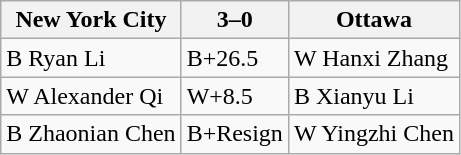<table class="wikitable">
<tr>
<th>New York City</th>
<th>3–0</th>
<th>Ottawa</th>
</tr>
<tr>
<td>B Ryan Li</td>
<td>B+26.5</td>
<td>W Hanxi Zhang</td>
</tr>
<tr>
<td>W Alexander Qi</td>
<td>W+8.5</td>
<td>B Xianyu Li</td>
</tr>
<tr>
<td>B Zhaonian Chen</td>
<td>B+Resign</td>
<td>W Yingzhi Chen</td>
</tr>
</table>
